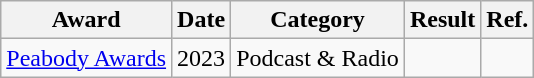<table class="wikitable sortable">
<tr>
<th>Award</th>
<th>Date</th>
<th>Category</th>
<th>Result</th>
<th>Ref.</th>
</tr>
<tr>
<td><a href='#'>Peabody Awards</a></td>
<td>2023</td>
<td>Podcast & Radio</td>
<td></td>
<td></td>
</tr>
</table>
